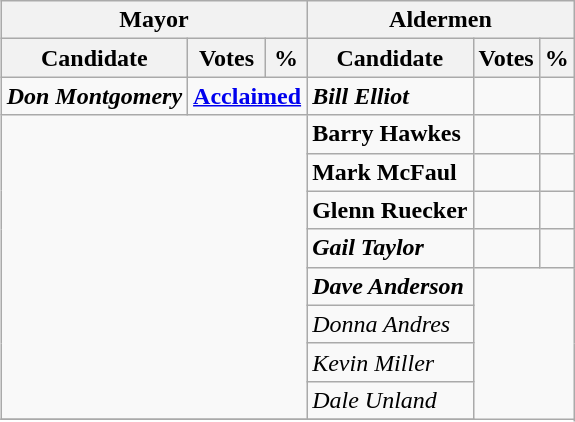<table class="wikitable collapsible collapsed" align="right">
<tr>
<th colspan=3>Mayor</th>
<th colspan=3>Aldermen</th>
</tr>
<tr>
<th>Candidate</th>
<th>Votes</th>
<th>%</th>
<th>Candidate</th>
<th>Votes</th>
<th>%</th>
</tr>
<tr>
<td><strong><em>Don Montgomery</em></strong></td>
<td colspan=2><strong><a href='#'>Acclaimed</a></strong></td>
<td><strong><em>Bill Elliot</em></strong></td>
<td></td>
<td></td>
</tr>
<tr>
<td rowspan=8 colspan=3></td>
<td><strong>Barry Hawkes</strong></td>
<td></td>
<td></td>
</tr>
<tr>
<td><strong>Mark McFaul</strong></td>
<td></td>
<td></td>
</tr>
<tr>
<td><strong>Glenn Ruecker</strong></td>
<td></td>
<td></td>
</tr>
<tr>
<td><strong><em>Gail Taylor</em></strong></td>
<td></td>
<td></td>
</tr>
<tr>
<td><strong><em>Dave Anderson</em></strong></td>
</tr>
<tr>
<td><em>Donna Andres</em></td>
</tr>
<tr>
<td><em>Kevin Miller</em></td>
</tr>
<tr>
<td><em>Dale Unland</em></td>
</tr>
<tr>
</tr>
</table>
